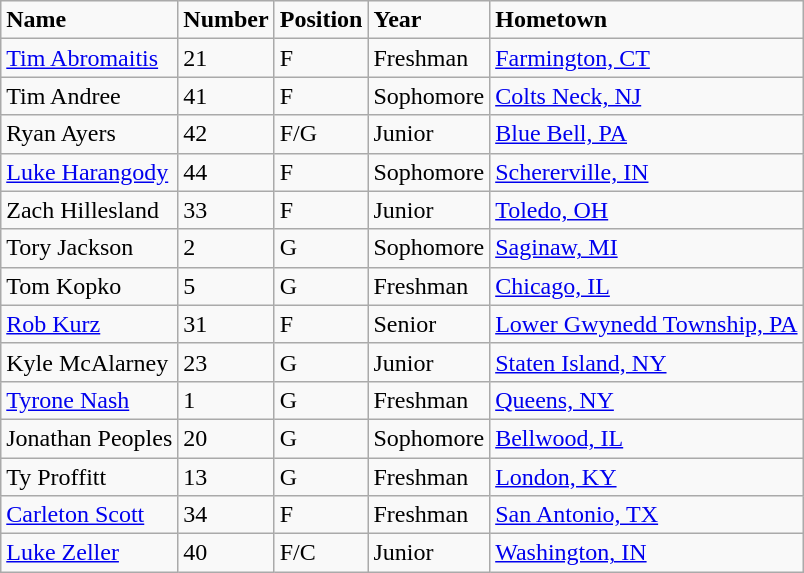<table class="wikitable">
<tr>
<td><strong>Name</strong></td>
<td><strong>Number</strong></td>
<td><strong>Position</strong></td>
<td><strong>Year</strong></td>
<td><strong>Hometown</strong></td>
</tr>
<tr>
<td><a href='#'>Tim Abromaitis</a></td>
<td>21</td>
<td>F</td>
<td>Freshman</td>
<td><a href='#'>Farmington, CT</a></td>
</tr>
<tr>
<td>Tim Andree</td>
<td>41</td>
<td>F</td>
<td>Sophomore</td>
<td><a href='#'>Colts Neck, NJ</a></td>
</tr>
<tr>
<td>Ryan Ayers</td>
<td>42</td>
<td>F/G</td>
<td>Junior</td>
<td><a href='#'>Blue Bell, PA</a></td>
</tr>
<tr>
<td><a href='#'>Luke Harangody</a></td>
<td>44</td>
<td>F</td>
<td>Sophomore</td>
<td><a href='#'>Schererville, IN</a></td>
</tr>
<tr>
<td>Zach Hillesland</td>
<td>33</td>
<td>F</td>
<td>Junior</td>
<td><a href='#'>Toledo, OH</a></td>
</tr>
<tr>
<td>Tory Jackson</td>
<td>2</td>
<td>G</td>
<td>Sophomore</td>
<td><a href='#'>Saginaw, MI</a></td>
</tr>
<tr>
<td>Tom Kopko</td>
<td>5</td>
<td>G</td>
<td>Freshman</td>
<td><a href='#'>Chicago, IL</a></td>
</tr>
<tr>
<td><a href='#'>Rob Kurz</a></td>
<td>31</td>
<td>F</td>
<td>Senior</td>
<td><a href='#'>Lower Gwynedd Township, PA</a></td>
</tr>
<tr>
<td>Kyle McAlarney</td>
<td>23</td>
<td>G</td>
<td>Junior</td>
<td><a href='#'>Staten Island, NY</a></td>
</tr>
<tr>
<td><a href='#'>Tyrone Nash</a></td>
<td>1</td>
<td>G</td>
<td>Freshman</td>
<td><a href='#'>Queens, NY</a></td>
</tr>
<tr>
<td>Jonathan Peoples</td>
<td>20</td>
<td>G</td>
<td>Sophomore</td>
<td><a href='#'>Bellwood, IL</a></td>
</tr>
<tr>
<td>Ty Proffitt</td>
<td>13</td>
<td>G</td>
<td>Freshman</td>
<td><a href='#'>London, KY</a></td>
</tr>
<tr>
<td><a href='#'>Carleton Scott</a></td>
<td>34</td>
<td>F</td>
<td>Freshman</td>
<td><a href='#'>San Antonio, TX</a></td>
</tr>
<tr>
<td><a href='#'>Luke Zeller</a></td>
<td>40</td>
<td>F/C</td>
<td>Junior</td>
<td><a href='#'>Washington, IN</a></td>
</tr>
</table>
